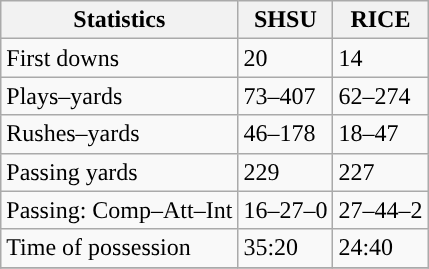<table class="wikitable" style="float: left;">
<tr>
<th>Statistics</th>
<th>SHSU</th>
<th>RICE</th>
</tr>
<tr>
<td>First downs</td>
<td>20</td>
<td>14</td>
</tr>
<tr>
<td>Plays–yards</td>
<td>73–407</td>
<td>62–274</td>
</tr>
<tr>
<td>Rushes–yards</td>
<td>46–178</td>
<td>18–47</td>
</tr>
<tr>
<td>Passing yards</td>
<td>229</td>
<td>227</td>
</tr>
<tr>
<td>Passing: Comp–Att–Int</td>
<td>16–27–0</td>
<td>27–44–2</td>
</tr>
<tr>
<td>Time of possession</td>
<td>35:20</td>
<td>24:40</td>
</tr>
<tr>
</tr>
</table>
